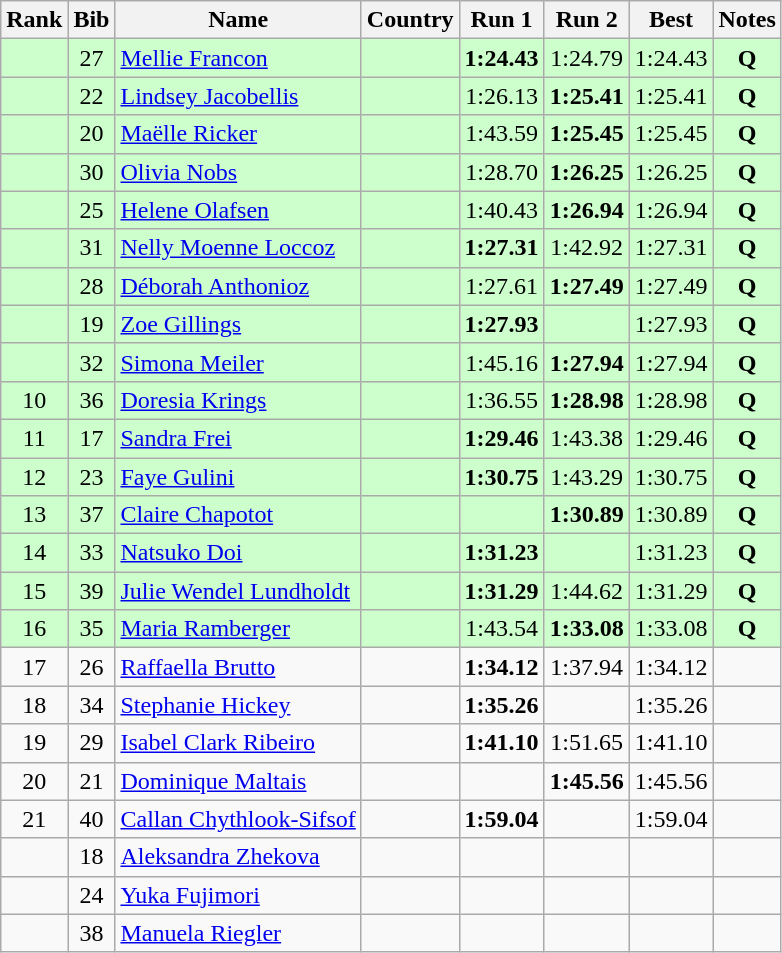<table class="wikitable sortable" style="text-align:center">
<tr>
<th>Rank</th>
<th>Bib</th>
<th>Name</th>
<th>Country</th>
<th>Run 1</th>
<th>Run 2</th>
<th>Best</th>
<th>Notes</th>
</tr>
<tr bgcolor="#ccffcc">
<td></td>
<td>27</td>
<td align=left><a href='#'>Mellie Francon</a></td>
<td align=left></td>
<td><strong>1:24.43</strong></td>
<td>1:24.79</td>
<td>1:24.43</td>
<td><strong>Q</strong></td>
</tr>
<tr bgcolor="#ccffcc">
<td></td>
<td>22</td>
<td align=left><a href='#'>Lindsey Jacobellis</a></td>
<td align=left></td>
<td>1:26.13</td>
<td><strong>1:25.41</strong></td>
<td>1:25.41</td>
<td><strong>Q</strong></td>
</tr>
<tr bgcolor="#ccffcc">
<td></td>
<td>20</td>
<td align=left><a href='#'>Maëlle Ricker</a></td>
<td align=left></td>
<td>1:43.59</td>
<td><strong>1:25.45</strong></td>
<td>1:25.45</td>
<td><strong>Q</strong></td>
</tr>
<tr bgcolor="#ccffcc">
<td></td>
<td>30</td>
<td align=left><a href='#'>Olivia Nobs</a></td>
<td align=left></td>
<td>1:28.70</td>
<td><strong>1:26.25</strong></td>
<td>1:26.25</td>
<td><strong>Q</strong></td>
</tr>
<tr bgcolor="#ccffcc">
<td></td>
<td>25</td>
<td align=left><a href='#'>Helene Olafsen</a></td>
<td align=left></td>
<td>1:40.43</td>
<td><strong>1:26.94</strong></td>
<td>1:26.94</td>
<td><strong>Q</strong></td>
</tr>
<tr bgcolor="#ccffcc">
<td></td>
<td>31</td>
<td align=left><a href='#'>Nelly Moenne Loccoz</a></td>
<td align=left></td>
<td><strong>1:27.31</strong></td>
<td>1:42.92</td>
<td>1:27.31</td>
<td><strong>Q</strong></td>
</tr>
<tr bgcolor="#ccffcc">
<td></td>
<td>28</td>
<td align=left><a href='#'>Déborah Anthonioz</a></td>
<td align=left></td>
<td>1:27.61</td>
<td><strong>1:27.49</strong></td>
<td>1:27.49</td>
<td><strong>Q</strong></td>
</tr>
<tr bgcolor="#ccffcc">
<td></td>
<td>19</td>
<td align=left><a href='#'>Zoe Gillings</a></td>
<td align=left></td>
<td><strong>1:27.93</strong></td>
<td></td>
<td>1:27.93</td>
<td><strong>Q</strong></td>
</tr>
<tr bgcolor="#ccffcc">
<td></td>
<td>32</td>
<td align=left><a href='#'>Simona Meiler</a></td>
<td align=left></td>
<td>1:45.16</td>
<td><strong>1:27.94</strong></td>
<td>1:27.94</td>
<td><strong>Q</strong></td>
</tr>
<tr bgcolor="#ccffcc">
<td>10</td>
<td>36</td>
<td align=left><a href='#'>Doresia Krings</a></td>
<td align=left></td>
<td>1:36.55</td>
<td><strong>1:28.98</strong></td>
<td>1:28.98</td>
<td><strong>Q</strong></td>
</tr>
<tr bgcolor="#ccffcc">
<td>11</td>
<td>17</td>
<td align=left><a href='#'>Sandra Frei</a></td>
<td align=left></td>
<td><strong>1:29.46</strong></td>
<td>1:43.38</td>
<td>1:29.46</td>
<td><strong>Q</strong></td>
</tr>
<tr bgcolor="#ccffcc">
<td>12</td>
<td>23</td>
<td align=left><a href='#'>Faye Gulini</a></td>
<td align=left></td>
<td><strong>1:30.75</strong></td>
<td>1:43.29</td>
<td>1:30.75</td>
<td><strong>Q</strong></td>
</tr>
<tr bgcolor="#ccffcc">
<td>13</td>
<td>37</td>
<td align=left><a href='#'>Claire Chapotot</a></td>
<td align=left></td>
<td></td>
<td><strong>1:30.89</strong></td>
<td>1:30.89</td>
<td><strong>Q</strong></td>
</tr>
<tr bgcolor="#ccffcc">
<td>14</td>
<td>33</td>
<td align=left><a href='#'>Natsuko Doi</a></td>
<td align=left></td>
<td><strong>1:31.23</strong></td>
<td></td>
<td>1:31.23</td>
<td><strong>Q</strong></td>
</tr>
<tr bgcolor="#ccffcc">
<td>15</td>
<td>39</td>
<td align=left><a href='#'>Julie Wendel Lundholdt</a></td>
<td align=left></td>
<td><strong>1:31.29</strong></td>
<td>1:44.62</td>
<td>1:31.29</td>
<td><strong>Q</strong></td>
</tr>
<tr bgcolor="#ccffcc">
<td>16</td>
<td>35</td>
<td align=left><a href='#'>Maria Ramberger</a></td>
<td align=left></td>
<td>1:43.54</td>
<td><strong>1:33.08</strong></td>
<td>1:33.08</td>
<td><strong>Q</strong></td>
</tr>
<tr>
<td>17</td>
<td>26</td>
<td align=left><a href='#'>Raffaella Brutto</a></td>
<td align=left></td>
<td><strong>1:34.12</strong></td>
<td>1:37.94</td>
<td>1:34.12</td>
<td></td>
</tr>
<tr>
<td>18</td>
<td>34</td>
<td align=left><a href='#'>Stephanie Hickey</a></td>
<td align=left></td>
<td><strong>1:35.26</strong></td>
<td></td>
<td>1:35.26</td>
<td></td>
</tr>
<tr>
<td>19</td>
<td>29</td>
<td align=left><a href='#'>Isabel Clark Ribeiro</a></td>
<td align=left></td>
<td><strong>1:41.10</strong></td>
<td>1:51.65</td>
<td>1:41.10</td>
<td></td>
</tr>
<tr>
<td>20</td>
<td>21</td>
<td align=left><a href='#'>Dominique Maltais</a></td>
<td align=left></td>
<td></td>
<td><strong>1:45.56</strong></td>
<td>1:45.56</td>
<td></td>
</tr>
<tr>
<td>21</td>
<td>40</td>
<td align=left><a href='#'>Callan Chythlook-Sifsof</a></td>
<td align=left></td>
<td><strong>1:59.04</strong></td>
<td></td>
<td>1:59.04</td>
<td></td>
</tr>
<tr>
<td></td>
<td>18</td>
<td align=left><a href='#'>Aleksandra Zhekova</a></td>
<td align=left></td>
<td></td>
<td></td>
<td></td>
<td></td>
</tr>
<tr>
<td></td>
<td>24</td>
<td align=left><a href='#'>Yuka Fujimori</a></td>
<td align=left></td>
<td></td>
<td></td>
<td></td>
<td></td>
</tr>
<tr>
<td></td>
<td>38</td>
<td align=left><a href='#'>Manuela Riegler</a></td>
<td align=left></td>
<td></td>
<td></td>
<td></td>
<td></td>
</tr>
</table>
